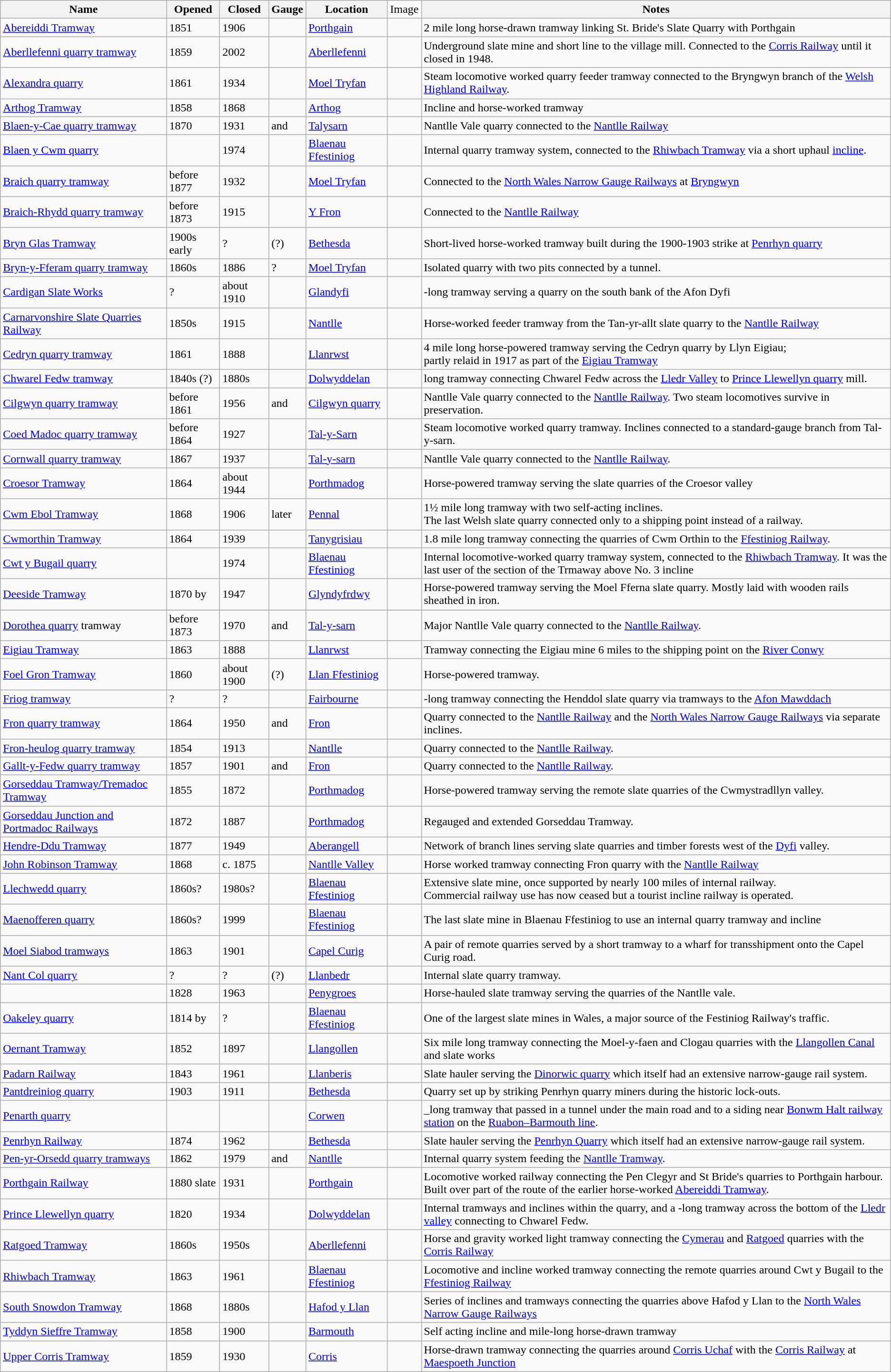<table class="wikitable sortable">
<tr>
<th>Name</th>
<th>Opened</th>
<th>Closed</th>
<th>Gauge</th>
<th>Location</th>
<td>Image</td>
<th>Notes</th>
</tr>
<tr>
<td><a href='#'>Abereiddi Tramway</a></td>
<td>1851</td>
<td>1906</td>
<td></td>
<td><a href='#'>Porthgain</a></td>
<td></td>
<td>2 mile long horse-drawn tramway linking St. Bride's Slate Quarry with Porthgain</td>
</tr>
<tr>
<td><a href='#'>Aberllefenni quarry tramway</a></td>
<td>1859</td>
<td>2002</td>
<td></td>
<td><a href='#'>Aberllefenni</a></td>
<td></td>
<td>Underground slate mine and short line to the village mill. Connected to the <a href='#'>Corris Railway</a> until it closed in 1948.</td>
</tr>
<tr>
<td><a href='#'>Alexandra quarry</a></td>
<td>1861</td>
<td>1934</td>
<td></td>
<td><a href='#'>Moel Tryfan</a></td>
<td></td>
<td>Steam locomotive worked quarry feeder tramway connected to the Bryngwyn branch of the <a href='#'>Welsh Highland Railway</a>.</td>
</tr>
<tr>
<td><a href='#'>Arthog Tramway</a></td>
<td>1858</td>
<td>1868</td>
<td></td>
<td><a href='#'>Arthog</a></td>
<td></td>
<td>Incline and horse-worked tramway</td>
</tr>
<tr>
<td><a href='#'>Blaen-y-Cae quarry tramway</a></td>
<td>1870</td>
<td>1931</td>
<td> and </td>
<td><a href='#'>Talysarn</a></td>
<td></td>
<td>Nantlle Vale quarry connected to the <a href='#'>Nantlle Railway</a></td>
</tr>
<tr>
<td><a href='#'>Blaen y Cwm quarry</a></td>
<td></td>
<td>1974</td>
<td></td>
<td><a href='#'>Blaenau Ffestiniog</a></td>
<td></td>
<td>Internal quarry tramway system, connected to the <a href='#'>Rhiwbach Tramway</a> via a short uphaul <a href='#'>incline</a>.</td>
</tr>
<tr>
<td><a href='#'>Braich quarry tramway</a></td>
<td>before 1877</td>
<td>1932</td>
<td></td>
<td><a href='#'>Moel Tryfan</a></td>
<td></td>
<td>Connected to the <a href='#'>North Wales Narrow Gauge Railways</a> at <a href='#'>Bryngwyn</a></td>
</tr>
<tr>
<td><a href='#'>Braich-Rhydd quarry tramway</a></td>
<td>before 1873</td>
<td>1915</td>
<td></td>
<td><a href='#'>Y Fron</a></td>
<td></td>
<td>Connected to the <a href='#'>Nantlle Railway</a></td>
</tr>
<tr>
<td><a href='#'>Bryn Glas Tramway</a></td>
<td>1900s early</td>
<td>?</td>
<td> (?)</td>
<td><a href='#'>Bethesda</a></td>
<td></td>
<td>Short-lived horse-worked tramway built during the 1900-1903 strike at <a href='#'>Penrhyn quarry</a></td>
</tr>
<tr>
<td><a href='#'>Bryn-y-Fferam quarry tramway</a></td>
<td>1860s</td>
<td>1886</td>
<td>?</td>
<td><a href='#'>Moel Tryfan</a></td>
<td></td>
<td>Isolated quarry with two pits connected by a tunnel.</td>
</tr>
<tr>
<td><a href='#'>Cardigan Slate Works</a></td>
<td>?</td>
<td>about 1910</td>
<td></td>
<td><a href='#'>Glandyfi</a></td>
<td></td>
<td>-long tramway serving a quarry on the south bank of the Afon Dyfi</td>
</tr>
<tr>
<td><a href='#'>Carnarvonshire Slate Quarries Railway</a></td>
<td>1850s</td>
<td>1915</td>
<td></td>
<td><a href='#'>Nantlle</a></td>
<td></td>
<td>Horse-worked feeder tramway from the Tan-yr-allt slate quarry to the <a href='#'>Nantlle Railway</a></td>
</tr>
<tr>
<td><a href='#'>Cedryn quarry tramway</a></td>
<td>1861</td>
<td>1888</td>
<td></td>
<td><a href='#'>Llanrwst</a></td>
<td></td>
<td>4 mile long horse-powered tramway serving the Cedryn quarry by Llyn Eigiau; <br> partly relaid in 1917 as part of the <a href='#'>Eigiau Tramway</a></td>
</tr>
<tr>
<td><a href='#'>Chwarel Fedw tramway</a></td>
<td>1840s (?)</td>
<td>1880s</td>
<td></td>
<td><a href='#'>Dolwyddelan</a></td>
<td></td>
<td> long tramway connecting Chwarel Fedw across the <a href='#'>Lledr Valley</a> to <a href='#'>Prince Llewellyn quarry</a> mill.</td>
</tr>
<tr>
<td><a href='#'>Cilgwyn quarry tramway</a></td>
<td>before 1861</td>
<td>1956</td>
<td> and </td>
<td><a href='#'>Cilgwyn quarry</a></td>
<td></td>
<td>Nantlle Vale quarry connected to the <a href='#'>Nantlle Railway</a>. Two steam locomotives survive in preservation.</td>
</tr>
<tr>
<td><a href='#'>Coed Madoc quarry tramway</a></td>
<td>before 1864</td>
<td>1927</td>
<td></td>
<td><a href='#'>Tal-y-Sarn</a></td>
<td></td>
<td>Steam locomotive worked quarry tramway. Inclines connected to a standard-gauge branch from Tal-y-sarn.</td>
</tr>
<tr>
<td><a href='#'>Cornwall quarry tramway</a></td>
<td>1867</td>
<td>1937</td>
<td></td>
<td><a href='#'>Tal-y-sarn</a></td>
<td></td>
<td>Nantlle Vale quarry connected to the <a href='#'>Nantlle Railway</a>.</td>
</tr>
<tr>
<td><a href='#'>Croesor Tramway</a></td>
<td>1864</td>
<td>about 1944</td>
<td></td>
<td><a href='#'>Porthmadog</a></td>
<td></td>
<td>Horse-powered tramway serving the slate quarries of the Croesor valley</td>
</tr>
<tr>
<td><a href='#'>Cwm Ebol Tramway</a></td>
<td>1868</td>
<td>1906</td>
<td> later </td>
<td><a href='#'>Pennal</a></td>
<td></td>
<td>1½ mile long tramway with two self-acting inclines. <br> The last Welsh slate quarry connected only to a shipping point instead of a railway.</td>
</tr>
<tr>
<td><a href='#'>Cwmorthin Tramway</a></td>
<td>1864</td>
<td>1939</td>
<td></td>
<td><a href='#'>Tanygrisiau</a></td>
<td></td>
<td>1.8 mile long tramway connecting the quarries of Cwm Orthin to the <a href='#'>Ffestiniog Railway</a>.</td>
</tr>
<tr>
<td><a href='#'>Cwt y Bugail quarry</a></td>
<td></td>
<td>1974</td>
<td></td>
<td><a href='#'>Blaenau Ffestiniog</a></td>
<td></td>
<td>Internal locomotive-worked quarry tramway system, connected to the <a href='#'>Rhiwbach Tramway</a>. It was the last user of the section of the Trmaway above No. 3 incline</td>
</tr>
<tr>
<td><a href='#'>Deeside Tramway</a></td>
<td>1870 by</td>
<td>1947</td>
<td></td>
<td><a href='#'>Glyndyfrdwy</a></td>
<td></td>
<td>Horse-powered tramway serving the Moel Fferna slate quarry. Mostly laid with wooden rails sheathed in iron.</td>
</tr>
<tr>
</tr>
<tr>
<td><a href='#'>Dorothea quarry</a> tramway</td>
<td>before 1873</td>
<td>1970</td>
<td> and </td>
<td><a href='#'>Tal-y-sarn</a></td>
<td></td>
<td>Major Nantlle Vale quarry connected to the <a href='#'>Nantlle Railway</a>.</td>
</tr>
<tr>
<td><a href='#'>Eigiau Tramway</a></td>
<td>1863</td>
<td>1888</td>
<td></td>
<td><a href='#'>Llanrwst</a></td>
<td></td>
<td>Tramway connecting the Eigiau mine 6 miles to the shipping point on the <a href='#'>River Conwy</a></td>
</tr>
<tr>
<td><a href='#'>Foel Gron Tramway</a></td>
<td>1860</td>
<td>about 1900</td>
<td> (?)</td>
<td><a href='#'>Llan Ffestiniog</a></td>
<td></td>
<td>Horse-powered tramway.</td>
</tr>
<tr>
<td><a href='#'>Friog tramway</a></td>
<td>?</td>
<td>?</td>
<td></td>
<td><a href='#'>Fairbourne</a></td>
<td></td>
<td>-long tramway connecting the Henddol slate quarry via tramways to the <a href='#'>Afon Mawddach</a></td>
</tr>
<tr>
<td><a href='#'>Fron quarry tramway</a></td>
<td>1864</td>
<td>1950</td>
<td> and </td>
<td><a href='#'>Fron</a></td>
<td></td>
<td>Quarry connected to the <a href='#'>Nantlle Railway</a> and the <a href='#'>North Wales Narrow Gauge Railways</a> via separate inclines.</td>
</tr>
<tr>
<td><a href='#'>Fron-heulog quarry tramway</a></td>
<td>1854</td>
<td>1913</td>
<td></td>
<td><a href='#'>Nantlle</a></td>
<td></td>
<td>Quarry connected to the <a href='#'>Nantlle Railway</a>.</td>
</tr>
<tr>
<td><a href='#'>Gallt-y-Fedw quarry tramway</a></td>
<td>1857</td>
<td>1901</td>
<td> and </td>
<td><a href='#'>Fron</a></td>
<td></td>
<td>Quarry connected to the <a href='#'>Nantlle Railway</a>.</td>
</tr>
<tr>
<td><a href='#'>Gorseddau Tramway/Tremadoc Tramway</a></td>
<td>1855</td>
<td>1872</td>
<td></td>
<td><a href='#'>Porthmadog</a></td>
<td></td>
<td>Horse-powered tramway serving the remote slate quarries of the Cwmystradllyn valley.</td>
</tr>
<tr>
<td><a href='#'>Gorseddau Junction and Portmadoc Railways</a></td>
<td>1872</td>
<td>1887</td>
<td></td>
<td><a href='#'>Porthmadog</a></td>
<td></td>
<td>Regauged and extended Gorseddau Tramway.</td>
</tr>
<tr>
<td><a href='#'>Hendre-Ddu Tramway</a></td>
<td>1877</td>
<td>1949</td>
<td></td>
<td><a href='#'>Aberangell</a></td>
<td></td>
<td>Network of branch lines serving slate quarries and timber forests west of the <a href='#'>Dyfi</a> valley.</td>
</tr>
<tr>
<td><a href='#'>John Robinson Tramway</a></td>
<td>1868</td>
<td>c. 1875</td>
<td></td>
<td><a href='#'>Nantlle Valley</a></td>
<td></td>
<td>Horse worked tramway connecting Fron quarry with the <a href='#'>Nantlle Railway</a></td>
</tr>
<tr>
<td><a href='#'>Llechwedd quarry</a></td>
<td>1860s?</td>
<td>1980s?</td>
<td></td>
<td><a href='#'>Blaenau Ffestiniog</a></td>
<td></td>
<td>Extensive slate mine, once supported by nearly 100 miles of internal railway. <br> Commercial railway use has now ceased but a tourist incline railway is operated.</td>
</tr>
<tr>
<td><a href='#'>Maenofferen quarry</a></td>
<td>1860s?</td>
<td>1999</td>
<td></td>
<td><a href='#'>Blaenau Ffestiniog</a></td>
<td></td>
<td>The last slate mine in Blaenau Ffestiniog to use an internal quarry tramway and incline</td>
</tr>
<tr>
<td><a href='#'>Moel Siabod tramways</a></td>
<td>1863</td>
<td>1901</td>
<td></td>
<td><a href='#'>Capel Curig</a></td>
<td></td>
<td>A pair of remote quarries served by a short tramway to a wharf for transshipment onto the Capel Curig road.</td>
</tr>
<tr>
<td><a href='#'>Nant Col quarry</a></td>
<td>?</td>
<td>?</td>
<td> (?)</td>
<td><a href='#'>Llanbedr</a></td>
<td></td>
<td>Internal slate quarry tramway.</td>
</tr>
<tr>
<td><a href='#'></a></td>
<td>1828</td>
<td>1963</td>
<td></td>
<td><a href='#'>Penygroes</a></td>
<td></td>
<td>Horse-hauled slate tramway serving the quarries of the Nantlle vale.</td>
</tr>
<tr>
<td><a href='#'>Oakeley quarry</a></td>
<td>1814 by</td>
<td>?</td>
<td></td>
<td><a href='#'>Blaenau Ffestiniog</a></td>
<td></td>
<td>One of the largest slate mines in Wales, a major source of the Festiniog Railway's traffic.</td>
</tr>
<tr>
<td><a href='#'>Oernant Tramway</a></td>
<td>1852</td>
<td>1897</td>
<td></td>
<td><a href='#'>Llangollen</a></td>
<td></td>
<td>Six mile long tramway connecting the Moel-y-faen and Clogau quarries with the <a href='#'>Llangollen Canal</a> and slate works</td>
</tr>
<tr>
<td><a href='#'>Padarn Railway</a></td>
<td>1843</td>
<td>1961</td>
<td></td>
<td><a href='#'>Llanberis</a></td>
<td></td>
<td>Slate hauler serving the <a href='#'>Dinorwic quarry</a> which itself had an extensive narrow-gauge rail system.</td>
</tr>
<tr>
<td><a href='#'>Pantdreiniog quarry</a></td>
<td>1903</td>
<td>1911</td>
<td></td>
<td><a href='#'>Bethesda</a></td>
<td></td>
<td>Quarry set up by striking Penrhyn quarry miners during the historic lock-outs.</td>
</tr>
<tr>
<td><a href='#'>Penarth quarry</a></td>
<td></td>
<td></td>
<td></td>
<td><a href='#'>Corwen</a></td>
<td></td>
<td>_long tramway that passed in a tunnel under the main road and to a siding near <a href='#'>Bonwm Halt railway station</a> on the <a href='#'>Ruabon–Barmouth line</a>.</td>
</tr>
<tr>
<td><a href='#'>Penrhyn Railway</a></td>
<td>1874</td>
<td>1962</td>
<td></td>
<td><a href='#'>Bethesda</a></td>
<td></td>
<td>Slate hauler serving the <a href='#'>Penrhyn Quarry</a> which itself had an extensive narrow-gauge rail system.</td>
</tr>
<tr>
<td><a href='#'>Pen-yr-Orsedd quarry tramways</a></td>
<td>1862</td>
<td>1979</td>
<td> and </td>
<td><a href='#'>Nantlle</a></td>
<td></td>
<td>Internal quarry system feeding the <a href='#'>Nantlle Tramway</a>.</td>
</tr>
<tr>
<td><a href='#'>Porthgain Railway</a></td>
<td>1880 slate</td>
<td>1931</td>
<td></td>
<td><a href='#'>Porthgain</a></td>
<td></td>
<td>Locomotive worked railway connecting the Pen Clegyr and St Bride's quarries to Porthgain harbour. <br> Built over part of the route of the earlier horse-worked <a href='#'>Abereiddi Tramway</a>.</td>
</tr>
<tr>
<td><a href='#'>Prince Llewellyn quarry</a></td>
<td>1820</td>
<td>1934</td>
<td></td>
<td><a href='#'>Dolwyddelan</a></td>
<td></td>
<td>Internal tramways and inclines within the quarry, and a -long tramway across the bottom of the <a href='#'>Lledr valley</a> connecting to Chwarel Fedw.</td>
</tr>
<tr>
<td><a href='#'>Ratgoed Tramway</a></td>
<td>1860s</td>
<td>1950s</td>
<td></td>
<td><a href='#'>Aberllefenni</a></td>
<td></td>
<td>Horse and gravity worked light tramway connecting the <a href='#'>Cymerau</a> and <a href='#'>Ratgoed</a> quarries with the <a href='#'>Corris Railway</a></td>
</tr>
<tr>
<td><a href='#'>Rhiwbach Tramway</a></td>
<td>1863</td>
<td>1961</td>
<td></td>
<td><a href='#'>Blaenau Ffestiniog</a></td>
<td></td>
<td>Locomotive and incline worked tramway connecting the remote quarries around Cwt y Bugail to the <a href='#'>Ffestiniog Railway</a></td>
</tr>
<tr>
<td><a href='#'>South Snowdon Tramway</a></td>
<td>1868</td>
<td>1880s</td>
<td></td>
<td><a href='#'>Hafod y Llan</a></td>
<td></td>
<td>Series of inclines and tramways connecting the quarries above Hafod y Llan to the <a href='#'>North Wales Narrow Gauge Railways</a></td>
</tr>
<tr>
<td><a href='#'>Tyddyn Sieffre Tramway</a></td>
<td>1858</td>
<td>1900</td>
<td></td>
<td><a href='#'>Barmouth</a></td>
<td></td>
<td>Self acting incline and mile-long horse-drawn tramway</td>
</tr>
<tr>
<td><a href='#'>Upper Corris Tramway</a></td>
<td>1859</td>
<td>1930</td>
<td></td>
<td><a href='#'>Corris</a></td>
<td></td>
<td>Horse-drawn tramway connecting the quarries around <a href='#'>Corris Uchaf</a> with the <a href='#'>Corris Railway</a> at <a href='#'>Maespoeth Junction</a></td>
</tr>
</table>
